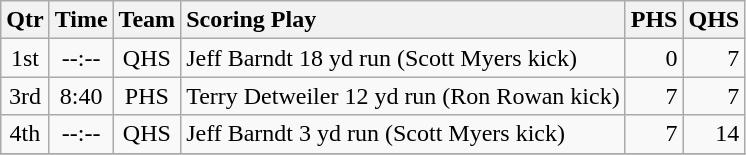<table class="wikitable">
<tr>
<th style="text-align: center;">Qtr</th>
<th style="text-align: center;">Time</th>
<th style="text-align: center;">Team</th>
<th style="text-align: left;">Scoring Play</th>
<th style="text-align: right;">PHS</th>
<th style="text-align: right;">QHS</th>
</tr>
<tr>
<td style="text-align: center;">1st</td>
<td style="text-align: center;">--:--</td>
<td style="text-align: center;">QHS</td>
<td style="text-align: left;">Jeff Barndt 18 yd run (Scott Myers kick)</td>
<td style="text-align: right;">0</td>
<td style="text-align: right;">7</td>
</tr>
<tr>
<td style="text-align: center;">3rd</td>
<td style="text-align: center;">8:40</td>
<td style="text-align: center;">PHS</td>
<td style="text-align: left;">Terry Detweiler 12 yd run (Ron Rowan kick)</td>
<td style="text-align: right;">7</td>
<td style="text-align: right;">7</td>
</tr>
<tr>
<td style="text-align: center;">4th</td>
<td style="text-align: center;">--:--</td>
<td style="text-align: center;">QHS</td>
<td style="text-align: left;">Jeff Barndt 3 yd run (Scott Myers kick)</td>
<td style="text-align: right;">7</td>
<td style="text-align: right;">14</td>
</tr>
<tr>
</tr>
</table>
